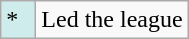<table class="wikitable">
<tr>
<td style="background:#CFECEC; width:1em">*</td>
<td>Led the league</td>
</tr>
</table>
